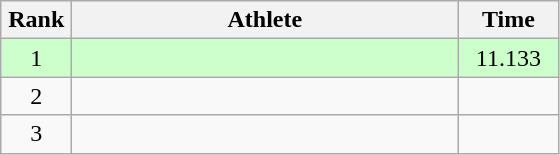<table class=wikitable style="text-align:center">
<tr>
<th width=40>Rank</th>
<th width=250>Athlete</th>
<th width=60>Time</th>
</tr>
<tr bgcolor="ccffcc">
<td>1</td>
<td align=left></td>
<td>11.133</td>
</tr>
<tr>
<td>2</td>
<td align=left></td>
<td></td>
</tr>
<tr>
<td>3</td>
<td align=left></td>
<td></td>
</tr>
</table>
